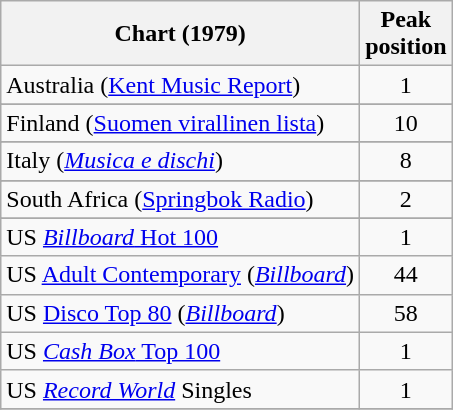<table class="wikitable sortable">
<tr>
<th>Chart (1979)</th>
<th>Peak<br>position</th>
</tr>
<tr>
<td>Australia (<a href='#'>Kent Music Report</a>)</td>
<td align="center">1</td>
</tr>
<tr>
</tr>
<tr>
</tr>
<tr>
</tr>
<tr>
</tr>
<tr>
</tr>
<tr>
<td>Finland (<a href='#'>Suomen virallinen lista</a>)</td>
<td align="center">10</td>
</tr>
<tr>
</tr>
<tr>
<td>Italy (<em><a href='#'>Musica e dischi</a></em>)</td>
<td align="center">8</td>
</tr>
<tr>
</tr>
<tr>
</tr>
<tr>
</tr>
<tr>
</tr>
<tr>
<td>South Africa (<a href='#'>Springbok Radio</a>)</td>
<td align="center">2</td>
</tr>
<tr>
</tr>
<tr>
</tr>
<tr>
</tr>
<tr>
<td>US <a href='#'><em>Billboard</em> Hot 100</a></td>
<td align="center">1</td>
</tr>
<tr>
<td>US <a href='#'>Adult Contemporary</a> (<em><a href='#'>Billboard</a></em>)</td>
<td align="center">44</td>
</tr>
<tr>
<td>US <a href='#'>Disco Top 80</a> (<em><a href='#'>Billboard</a></em>)</td>
<td align="center">58</td>
</tr>
<tr>
<td>US <a href='#'><em>Cash Box</em> Top 100</a></td>
<td align="center">1</td>
</tr>
<tr>
<td>US <em><a href='#'>Record World</a></em> Singles</td>
<td align="center">1</td>
</tr>
<tr>
</tr>
</table>
